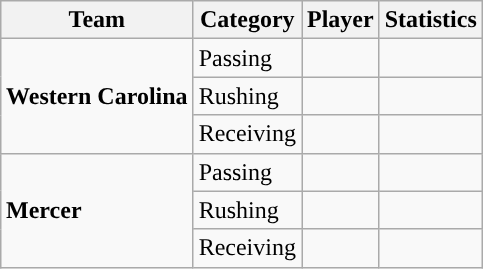<table class="wikitable" style="float: right;">
<tr>
<th>Team</th>
<th>Category</th>
<th>Player</th>
<th>Statistics</th>
</tr>
<tr>
<td rowspan=3><strong>Western Carolina</strong></td>
<td>Passing</td>
<td></td>
<td></td>
</tr>
<tr>
<td>Rushing</td>
<td></td>
<td></td>
</tr>
<tr>
<td>Receiving</td>
<td></td>
<td></td>
</tr>
<tr>
<td rowspan=3><strong>Mercer</strong></td>
<td>Passing</td>
<td></td>
<td></td>
</tr>
<tr>
<td>Rushing</td>
<td></td>
<td></td>
</tr>
<tr>
<td>Receiving</td>
<td></td>
<td></td>
</tr>
</table>
